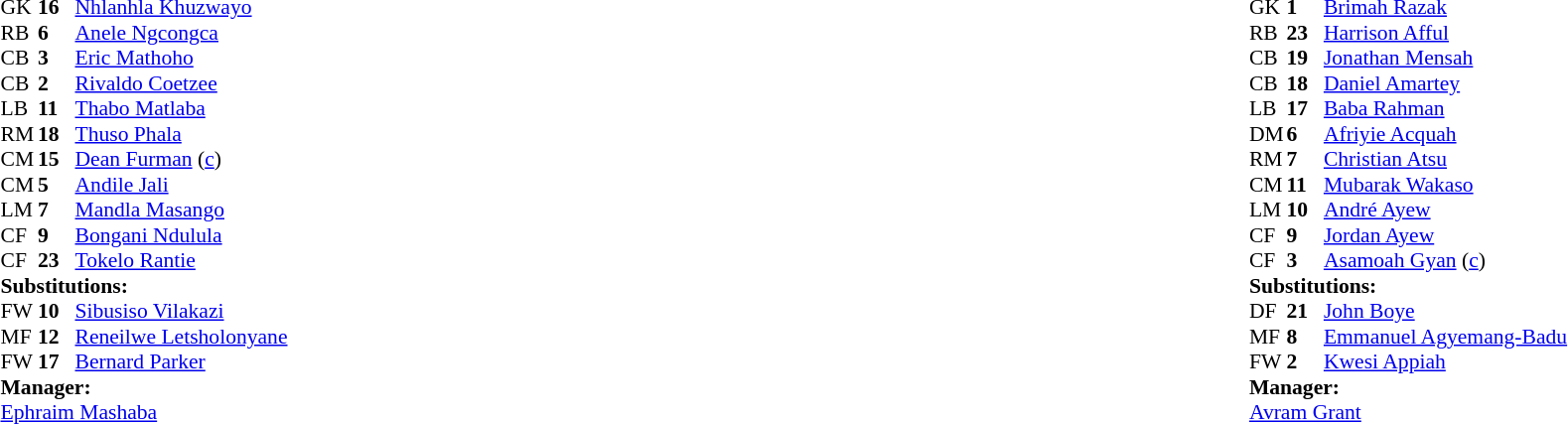<table width="100%">
<tr>
<td valign="top" width="40%"><br><table style="font-size: 90%" cellspacing="0" cellpadding="0">
<tr>
<th width="25"></th>
<th width="25"></th>
</tr>
<tr>
<td>GK</td>
<td><strong>16</strong></td>
<td><a href='#'>Nhlanhla Khuzwayo</a></td>
</tr>
<tr>
<td>RB</td>
<td><strong>6</strong></td>
<td><a href='#'>Anele Ngcongca</a></td>
<td></td>
</tr>
<tr>
<td>CB</td>
<td><strong>3</strong></td>
<td><a href='#'>Eric Mathoho</a></td>
</tr>
<tr>
<td>CB</td>
<td><strong>2</strong></td>
<td><a href='#'>Rivaldo Coetzee</a></td>
</tr>
<tr>
<td>LB</td>
<td><strong>11</strong></td>
<td><a href='#'>Thabo Matlaba</a></td>
</tr>
<tr>
<td>RM</td>
<td><strong>18</strong></td>
<td><a href='#'>Thuso Phala</a></td>
<td></td>
<td></td>
</tr>
<tr>
<td>CM</td>
<td><strong>15</strong></td>
<td><a href='#'>Dean Furman</a> (<a href='#'>c</a>)</td>
<td></td>
</tr>
<tr>
<td>CM</td>
<td><strong>5</strong></td>
<td><a href='#'>Andile Jali</a></td>
</tr>
<tr>
<td>LM</td>
<td><strong>7</strong></td>
<td><a href='#'>Mandla Masango</a></td>
</tr>
<tr>
<td>CF</td>
<td><strong>9</strong></td>
<td><a href='#'>Bongani Ndulula</a></td>
<td></td>
<td></td>
</tr>
<tr>
<td>CF</td>
<td><strong>23</strong></td>
<td><a href='#'>Tokelo Rantie</a></td>
<td></td>
<td></td>
</tr>
<tr>
<td colspan=3><strong>Substitutions:</strong></td>
</tr>
<tr>
<td>FW</td>
<td><strong>10</strong></td>
<td><a href='#'>Sibusiso Vilakazi</a></td>
<td></td>
<td></td>
</tr>
<tr>
<td>MF</td>
<td><strong>12</strong></td>
<td><a href='#'>Reneilwe Letsholonyane</a></td>
<td></td>
<td></td>
</tr>
<tr>
<td>FW</td>
<td><strong>17</strong></td>
<td><a href='#'>Bernard Parker</a></td>
<td></td>
<td></td>
</tr>
<tr>
<td colspan=3><strong>Manager:</strong></td>
</tr>
<tr>
<td colspan=3><a href='#'>Ephraim Mashaba</a></td>
</tr>
</table>
</td>
<td valign="top"></td>
<td valign="top" width="50%"><br><table style="font-size: 90%" cellspacing="0" cellpadding="0" align="center">
<tr>
<th width=25></th>
<th width=25></th>
</tr>
<tr>
<td>GK</td>
<td><strong>1</strong></td>
<td><a href='#'>Brimah Razak</a></td>
<td></td>
</tr>
<tr>
<td>RB</td>
<td><strong>23</strong></td>
<td><a href='#'>Harrison Afful</a></td>
</tr>
<tr>
<td>CB</td>
<td><strong>19</strong></td>
<td><a href='#'>Jonathan Mensah</a></td>
</tr>
<tr>
<td>CB</td>
<td><strong>18</strong></td>
<td><a href='#'>Daniel Amartey</a></td>
<td></td>
<td></td>
</tr>
<tr>
<td>LB</td>
<td><strong>17</strong></td>
<td><a href='#'>Baba Rahman</a></td>
</tr>
<tr>
<td>DM</td>
<td><strong>6</strong></td>
<td><a href='#'>Afriyie Acquah</a></td>
<td></td>
<td></td>
</tr>
<tr>
<td>RM</td>
<td><strong>7</strong></td>
<td><a href='#'>Christian Atsu</a></td>
</tr>
<tr>
<td>CM</td>
<td><strong>11</strong></td>
<td><a href='#'>Mubarak Wakaso</a></td>
</tr>
<tr>
<td>LM</td>
<td><strong>10</strong></td>
<td><a href='#'>André Ayew</a></td>
</tr>
<tr>
<td>CF</td>
<td><strong>9</strong></td>
<td><a href='#'>Jordan Ayew</a></td>
<td></td>
<td></td>
</tr>
<tr>
<td>CF</td>
<td><strong>3</strong></td>
<td><a href='#'>Asamoah Gyan</a> (<a href='#'>c</a>)</td>
</tr>
<tr>
<td colspan=3><strong>Substitutions:</strong></td>
</tr>
<tr>
<td>DF</td>
<td><strong>21</strong></td>
<td><a href='#'>John Boye</a></td>
<td></td>
<td></td>
</tr>
<tr>
<td>MF</td>
<td><strong>8</strong></td>
<td><a href='#'>Emmanuel Agyemang-Badu</a></td>
<td></td>
<td></td>
</tr>
<tr>
<td>FW</td>
<td><strong>2</strong></td>
<td><a href='#'>Kwesi Appiah</a></td>
<td></td>
<td></td>
</tr>
<tr>
<td colspan=3><strong>Manager:</strong></td>
</tr>
<tr>
<td colspan=3> <a href='#'>Avram Grant</a></td>
</tr>
</table>
</td>
</tr>
</table>
